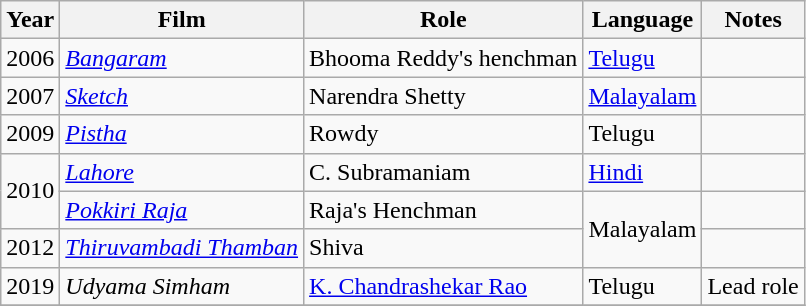<table class="wikitable sortable">
<tr>
<th>Year</th>
<th>Film</th>
<th>Role</th>
<th>Language</th>
<th class=unsortable>Notes</th>
</tr>
<tr>
<td>2006</td>
<td><em><a href='#'>Bangaram</a></em></td>
<td>Bhooma Reddy's henchman</td>
<td><a href='#'>Telugu</a></td>
<td></td>
</tr>
<tr>
<td>2007</td>
<td><em><a href='#'>Sketch</a></em></td>
<td>Narendra Shetty</td>
<td><a href='#'>Malayalam</a></td>
<td></td>
</tr>
<tr>
<td>2009</td>
<td><em><a href='#'>Pistha</a></em></td>
<td>Rowdy</td>
<td>Telugu</td>
<td></td>
</tr>
<tr>
<td rowspan="2">2010</td>
<td><em><a href='#'>Lahore</a></em></td>
<td>C. Subramaniam</td>
<td><a href='#'>Hindi</a></td>
<td></td>
</tr>
<tr>
<td><em><a href='#'>Pokkiri Raja</a></em></td>
<td>Raja's Henchman</td>
<td rowspan="2">Malayalam</td>
<td></td>
</tr>
<tr>
<td>2012</td>
<td><em><a href='#'>Thiruvambadi Thamban</a></em></td>
<td>Shiva</td>
<td></td>
</tr>
<tr>
<td>2019</td>
<td><em>Udyama Simham</em></td>
<td><a href='#'>K. Chandrashekar Rao</a></td>
<td>Telugu</td>
<td>Lead role</td>
</tr>
<tr>
</tr>
</table>
